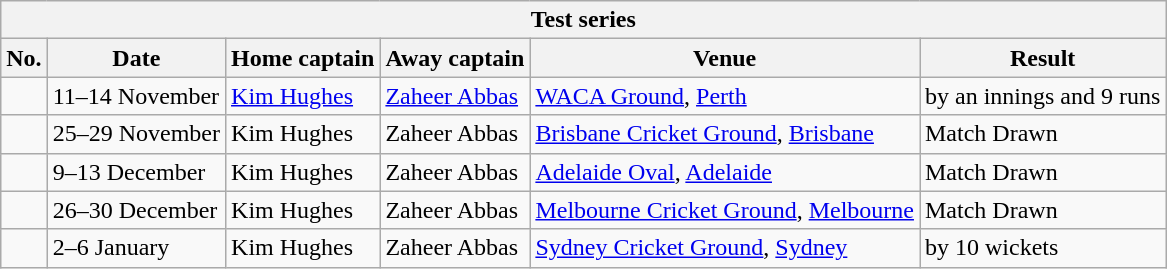<table class="wikitable">
<tr>
<th colspan="9">Test series</th>
</tr>
<tr>
<th>No.</th>
<th>Date</th>
<th>Home captain</th>
<th>Away captain</th>
<th>Venue</th>
<th>Result</th>
</tr>
<tr>
<td></td>
<td>11–14 November</td>
<td><a href='#'>Kim Hughes</a></td>
<td><a href='#'>Zaheer Abbas</a></td>
<td><a href='#'>WACA Ground</a>, <a href='#'>Perth</a></td>
<td> by an innings and 9 runs</td>
</tr>
<tr>
<td></td>
<td>25–29 November</td>
<td>Kim Hughes</td>
<td>Zaheer Abbas</td>
<td><a href='#'>Brisbane Cricket Ground</a>, <a href='#'>Brisbane</a></td>
<td>Match Drawn</td>
</tr>
<tr>
<td></td>
<td>9–13 December</td>
<td>Kim Hughes</td>
<td>Zaheer Abbas</td>
<td><a href='#'>Adelaide Oval</a>, <a href='#'>Adelaide</a></td>
<td>Match Drawn</td>
</tr>
<tr>
<td></td>
<td>26–30 December</td>
<td>Kim Hughes</td>
<td>Zaheer Abbas</td>
<td><a href='#'>Melbourne Cricket Ground</a>, <a href='#'>Melbourne</a></td>
<td>Match Drawn</td>
</tr>
<tr>
<td></td>
<td>2–6 January</td>
<td>Kim Hughes</td>
<td>Zaheer Abbas</td>
<td><a href='#'>Sydney Cricket Ground</a>, <a href='#'>Sydney</a></td>
<td> by 10 wickets</td>
</tr>
</table>
